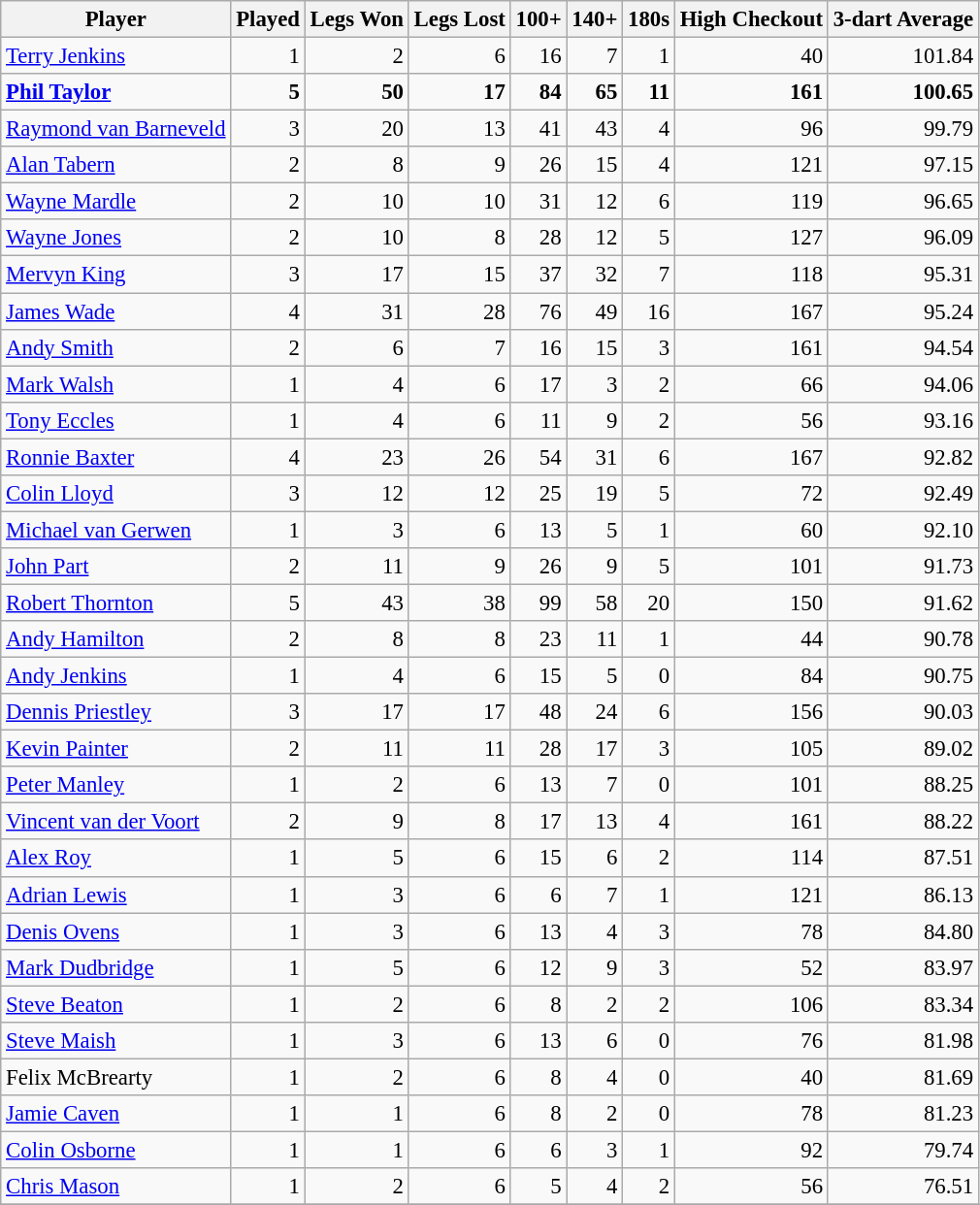<table class="wikitable sortable" style="font-size: 95%; text-align: right">
<tr>
<th>Player</th>
<th>Played</th>
<th>Legs Won</th>
<th>Legs Lost</th>
<th>100+</th>
<th>140+</th>
<th>180s</th>
<th>High Checkout</th>
<th>3-dart Average</th>
</tr>
<tr>
<td align="left"> <a href='#'>Terry Jenkins</a></td>
<td>1</td>
<td>2</td>
<td>6</td>
<td>16</td>
<td>7</td>
<td>1</td>
<td>40</td>
<td>101.84</td>
</tr>
<tr>
<td align="left"> <strong><a href='#'>Phil Taylor</a></strong></td>
<td><strong>5</strong></td>
<td><strong>50</strong></td>
<td><strong>17</strong></td>
<td><strong>84</strong></td>
<td><strong>65</strong></td>
<td><strong>11</strong></td>
<td><strong>161</strong></td>
<td><strong>100.65</strong></td>
</tr>
<tr>
<td align="left"> <a href='#'>Raymond van Barneveld</a></td>
<td>3</td>
<td>20</td>
<td>13</td>
<td>41</td>
<td>43</td>
<td>4</td>
<td>96</td>
<td>99.79</td>
</tr>
<tr>
<td align="left"> <a href='#'>Alan Tabern</a></td>
<td>2</td>
<td>8</td>
<td>9</td>
<td>26</td>
<td>15</td>
<td>4</td>
<td>121</td>
<td>97.15</td>
</tr>
<tr>
<td align="left"> <a href='#'>Wayne Mardle</a></td>
<td>2</td>
<td>10</td>
<td>10</td>
<td>31</td>
<td>12</td>
<td>6</td>
<td>119</td>
<td>96.65</td>
</tr>
<tr>
<td align="left"> <a href='#'>Wayne Jones</a></td>
<td>2</td>
<td>10</td>
<td>8</td>
<td>28</td>
<td>12</td>
<td>5</td>
<td>127</td>
<td>96.09</td>
</tr>
<tr>
<td align="left"> <a href='#'>Mervyn King</a></td>
<td>3</td>
<td>17</td>
<td>15</td>
<td>37</td>
<td>32</td>
<td>7</td>
<td>118</td>
<td>95.31</td>
</tr>
<tr>
<td align="left"> <a href='#'>James Wade</a></td>
<td>4</td>
<td>31</td>
<td>28</td>
<td>76</td>
<td>49</td>
<td>16</td>
<td>167</td>
<td>95.24</td>
</tr>
<tr>
<td align="left"> <a href='#'>Andy Smith</a></td>
<td>2</td>
<td>6</td>
<td>7</td>
<td>16</td>
<td>15</td>
<td>3</td>
<td>161</td>
<td>94.54</td>
</tr>
<tr>
<td align="left"> <a href='#'>Mark Walsh</a></td>
<td>1</td>
<td>4</td>
<td>6</td>
<td>17</td>
<td>3</td>
<td>2</td>
<td>66</td>
<td>94.06</td>
</tr>
<tr>
<td align="left"> <a href='#'>Tony Eccles</a></td>
<td>1</td>
<td>4</td>
<td>6</td>
<td>11</td>
<td>9</td>
<td>2</td>
<td>56</td>
<td>93.16</td>
</tr>
<tr>
<td align="left"> <a href='#'>Ronnie Baxter</a></td>
<td>4</td>
<td>23</td>
<td>26</td>
<td>54</td>
<td>31</td>
<td>6</td>
<td>167</td>
<td>92.82</td>
</tr>
<tr>
<td align="left"> <a href='#'>Colin Lloyd</a></td>
<td>3</td>
<td>12</td>
<td>12</td>
<td>25</td>
<td>19</td>
<td>5</td>
<td>72</td>
<td>92.49</td>
</tr>
<tr>
<td align="left"> <a href='#'>Michael van Gerwen</a></td>
<td>1</td>
<td>3</td>
<td>6</td>
<td>13</td>
<td>5</td>
<td>1</td>
<td>60</td>
<td>92.10</td>
</tr>
<tr>
<td align="left"> <a href='#'>John Part</a></td>
<td>2</td>
<td>11</td>
<td>9</td>
<td>26</td>
<td>9</td>
<td>5</td>
<td>101</td>
<td>91.73</td>
</tr>
<tr>
<td align="left"> <a href='#'>Robert Thornton</a></td>
<td>5</td>
<td>43</td>
<td>38</td>
<td>99</td>
<td>58</td>
<td>20</td>
<td>150</td>
<td>91.62</td>
</tr>
<tr>
<td align="left"> <a href='#'>Andy Hamilton</a></td>
<td>2</td>
<td>8</td>
<td>8</td>
<td>23</td>
<td>11</td>
<td>1</td>
<td>44</td>
<td>90.78</td>
</tr>
<tr>
<td align="left"> <a href='#'>Andy Jenkins</a></td>
<td>1</td>
<td>4</td>
<td>6</td>
<td>15</td>
<td>5</td>
<td>0</td>
<td>84</td>
<td>90.75</td>
</tr>
<tr>
<td align="left"> <a href='#'>Dennis Priestley</a></td>
<td>3</td>
<td>17</td>
<td>17</td>
<td>48</td>
<td>24</td>
<td>6</td>
<td>156</td>
<td>90.03</td>
</tr>
<tr>
<td align="left"> <a href='#'>Kevin Painter</a></td>
<td>2</td>
<td>11</td>
<td>11</td>
<td>28</td>
<td>17</td>
<td>3</td>
<td>105</td>
<td>89.02</td>
</tr>
<tr>
<td align="left"> <a href='#'>Peter Manley</a></td>
<td>1</td>
<td>2</td>
<td>6</td>
<td>13</td>
<td>7</td>
<td>0</td>
<td>101</td>
<td>88.25</td>
</tr>
<tr>
<td align="left"> <a href='#'>Vincent van der Voort</a></td>
<td>2</td>
<td>9</td>
<td>8</td>
<td>17</td>
<td>13</td>
<td>4</td>
<td>161</td>
<td>88.22</td>
</tr>
<tr>
<td align="left"> <a href='#'>Alex Roy</a></td>
<td>1</td>
<td>5</td>
<td>6</td>
<td>15</td>
<td>6</td>
<td>2</td>
<td>114</td>
<td>87.51</td>
</tr>
<tr>
<td align="left"> <a href='#'>Adrian Lewis</a></td>
<td>1</td>
<td>3</td>
<td>6</td>
<td>6</td>
<td>7</td>
<td>1</td>
<td>121</td>
<td>86.13</td>
</tr>
<tr>
<td align="left"> <a href='#'>Denis Ovens</a></td>
<td>1</td>
<td>3</td>
<td>6</td>
<td>13</td>
<td>4</td>
<td>3</td>
<td>78</td>
<td>84.80</td>
</tr>
<tr>
<td align="left"> <a href='#'>Mark Dudbridge</a></td>
<td>1</td>
<td>5</td>
<td>6</td>
<td>12</td>
<td>9</td>
<td>3</td>
<td>52</td>
<td>83.97</td>
</tr>
<tr>
<td align="left"> <a href='#'>Steve Beaton</a></td>
<td>1</td>
<td>2</td>
<td>6</td>
<td>8</td>
<td>2</td>
<td>2</td>
<td>106</td>
<td>83.34</td>
</tr>
<tr>
<td align="left"> <a href='#'>Steve Maish</a></td>
<td>1</td>
<td>3</td>
<td>6</td>
<td>13</td>
<td>6</td>
<td>0</td>
<td>76</td>
<td>81.98</td>
</tr>
<tr>
<td align="left"> Felix McBrearty</td>
<td>1</td>
<td>2</td>
<td>6</td>
<td>8</td>
<td>4</td>
<td>0</td>
<td>40</td>
<td>81.69</td>
</tr>
<tr>
<td align="left"> <a href='#'>Jamie Caven</a></td>
<td>1</td>
<td>1</td>
<td>6</td>
<td>8</td>
<td>2</td>
<td>0</td>
<td>78</td>
<td>81.23</td>
</tr>
<tr>
<td align="left"> <a href='#'>Colin Osborne</a></td>
<td>1</td>
<td>1</td>
<td>6</td>
<td>6</td>
<td>3</td>
<td>1</td>
<td>92</td>
<td>79.74</td>
</tr>
<tr>
<td align="left"> <a href='#'>Chris Mason</a></td>
<td>1</td>
<td>2</td>
<td>6</td>
<td>5</td>
<td>4</td>
<td>2</td>
<td>56</td>
<td>76.51</td>
</tr>
<tr>
</tr>
</table>
